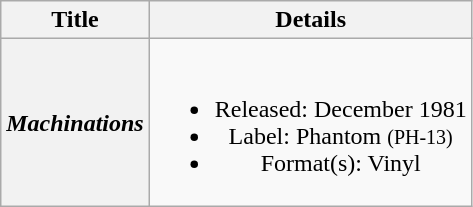<table class="wikitable plainrowheaders" style="text-align:center;" border="1">
<tr>
<th>Title</th>
<th>Details</th>
</tr>
<tr>
<th scope="row"><em>Machinations</em></th>
<td><br><ul><li>Released: December 1981</li><li>Label: Phantom <small>(PH-13)</small></li><li>Format(s): Vinyl</li></ul></td>
</tr>
</table>
